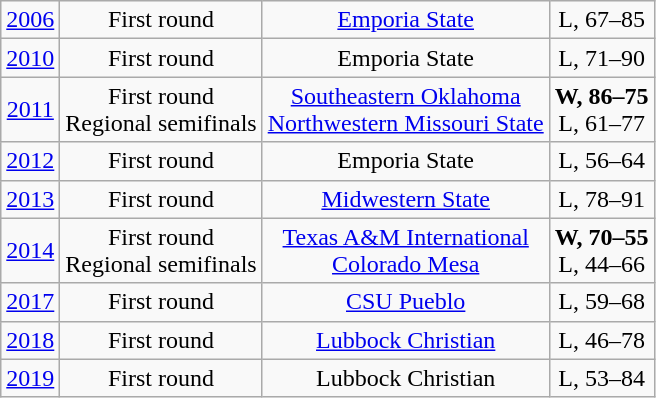<table class="wikitable">
<tr align="center">
<td><a href='#'>2006</a></td>
<td>First round</td>
<td><a href='#'>Emporia State</a></td>
<td>L, 67–85</td>
</tr>
<tr align="center">
<td><a href='#'>2010</a></td>
<td>First round</td>
<td>Emporia State</td>
<td>L, 71–90</td>
</tr>
<tr align="center">
<td><a href='#'>2011</a></td>
<td>First round<br>Regional semifinals</td>
<td><a href='#'>Southeastern Oklahoma</a><br><a href='#'>Northwestern Missouri State</a></td>
<td><strong>W, 86–75</strong><br>L, 61–77</td>
</tr>
<tr align="center">
<td><a href='#'>2012</a></td>
<td>First round</td>
<td>Emporia State</td>
<td>L, 56–64</td>
</tr>
<tr align="center">
<td><a href='#'>2013</a></td>
<td>First round</td>
<td><a href='#'>Midwestern State</a></td>
<td>L, 78–91</td>
</tr>
<tr align="center">
<td><a href='#'>2014</a></td>
<td>First round<br>Regional semifinals</td>
<td><a href='#'>Texas A&M International</a><br><a href='#'>Colorado Mesa</a></td>
<td><strong>W, 70–55</strong><br>L, 44–66</td>
</tr>
<tr align="center">
<td><a href='#'>2017</a></td>
<td>First round</td>
<td><a href='#'>CSU Pueblo</a></td>
<td>L, 59–68</td>
</tr>
<tr align="center">
<td><a href='#'>2018</a></td>
<td>First round</td>
<td><a href='#'>Lubbock Christian</a></td>
<td>L, 46–78</td>
</tr>
<tr align="center">
<td><a href='#'>2019</a></td>
<td>First round</td>
<td>Lubbock Christian</td>
<td>L, 53–84</td>
</tr>
</table>
